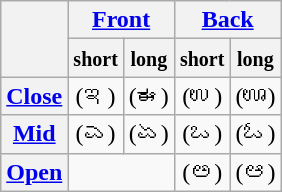<table class="wikitable" style=text-align:center>
<tr>
<th rowspan="2"></th>
<th colspan="2"><a href='#'>Front</a></th>
<th colspan="2"><a href='#'>Back</a></th>
</tr>
<tr>
<th><small>short</small></th>
<th><small>long</small></th>
<th><small>short</small></th>
<th><small>long</small></th>
</tr>
<tr style="text-align: center;">
<th><a href='#'>Close</a></th>
<td> (ಇ)</td>
<td> (ಈ)</td>
<td> (ಉ)</td>
<td> (ಊ)</td>
</tr>
<tr style="text-align: center;">
<th><a href='#'>Mid</a></th>
<td> (ಎ)</td>
<td> (ಏ)</td>
<td> (ಒ)</td>
<td> (ಓ)</td>
</tr>
<tr style="text-align: center;">
<th><a href='#'>Open</a></th>
<td colspan="2"></td>
<td> (ಅ)</td>
<td> (ಆ)</td>
</tr>
</table>
